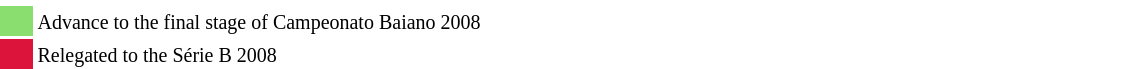<table width=60%>
<tr>
<td style="width: 20px;"></td>
<td bgcolor=#ffffff></td>
</tr>
<tr>
<td bgcolor=#8ADE70></td>
<td bgcolor=#ffffff><small>Advance to the final stage of Campeonato Baiano 2008</small></td>
</tr>
<tr>
<td bgcolor=#DC143C></td>
<td bgcolor=#ffffff><small>Relegated to the Série B 2008</small></td>
</tr>
</table>
